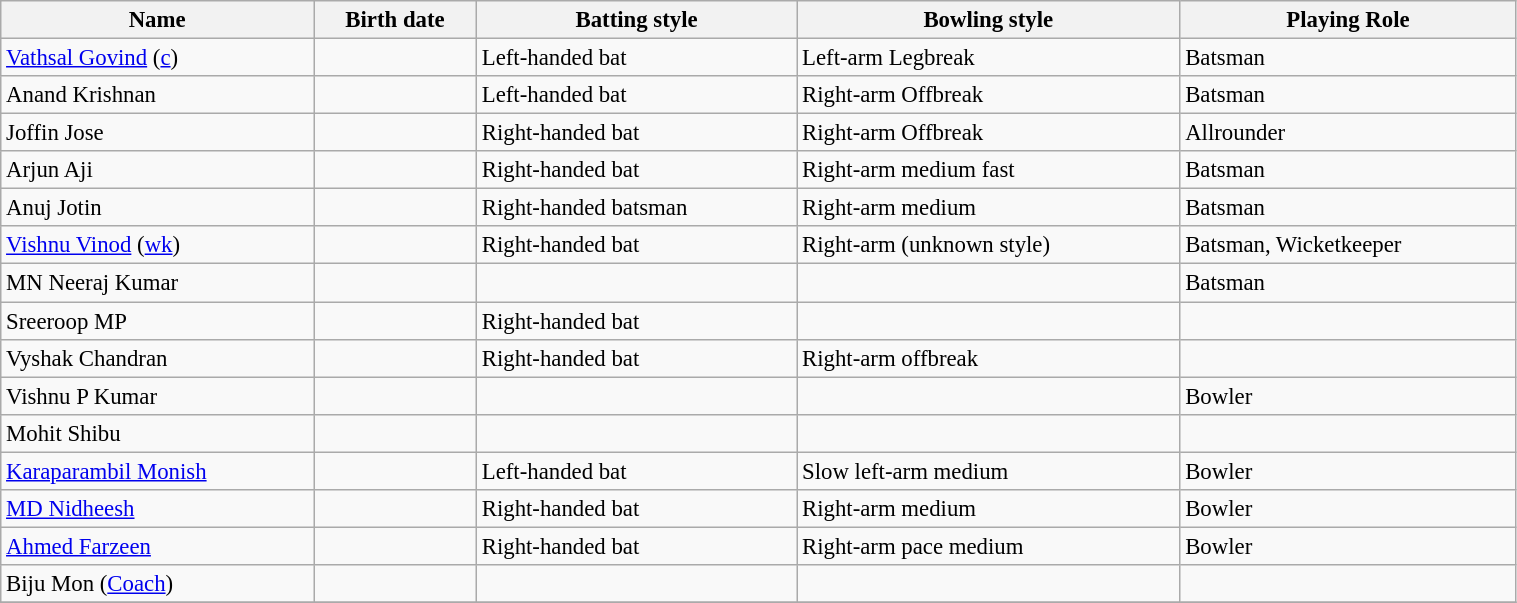<table class="wikitable sortable" style="font-size:95%;" width="80%">
<tr>
<th align=center>Name</th>
<th align=center>Birth date</th>
<th align=center>Batting style</th>
<th align=center>Bowling style</th>
<th align=center>Playing Role</th>
</tr>
<tr>
<td><a href='#'>Vathsal Govind</a> (<a href='#'>c</a>)</td>
<td></td>
<td>Left-handed bat</td>
<td>Left-arm Legbreak</td>
<td>Batsman</td>
</tr>
<tr>
<td>Anand Krishnan</td>
<td></td>
<td>Left-handed bat</td>
<td>Right-arm Offbreak</td>
<td>Batsman</td>
</tr>
<tr>
<td>Joffin Jose</td>
<td></td>
<td>Right-handed bat</td>
<td>Right-arm Offbreak</td>
<td>Allrounder</td>
</tr>
<tr>
<td>Arjun Aji</td>
<td></td>
<td>Right-handed bat</td>
<td>Right-arm medium fast</td>
<td>Batsman</td>
</tr>
<tr>
<td>Anuj Jotin</td>
<td></td>
<td>Right-handed batsman</td>
<td>Right-arm medium</td>
<td>Batsman</td>
</tr>
<tr>
<td><a href='#'>Vishnu Vinod</a> (<a href='#'>wk</a>)</td>
<td></td>
<td>Right-handed bat</td>
<td>Right-arm (unknown style)</td>
<td>Batsman, Wicketkeeper</td>
</tr>
<tr>
<td>MN Neeraj Kumar</td>
<td></td>
<td></td>
<td></td>
<td>Batsman</td>
</tr>
<tr>
<td>Sreeroop MP</td>
<td></td>
<td>Right-handed bat</td>
<td></td>
<td></td>
</tr>
<tr>
<td>Vyshak Chandran</td>
<td></td>
<td>Right-handed bat</td>
<td>Right-arm offbreak</td>
<td></td>
</tr>
<tr>
<td>Vishnu P Kumar</td>
<td></td>
<td></td>
<td></td>
<td>Bowler</td>
</tr>
<tr>
<td>Mohit Shibu</td>
<td></td>
<td></td>
<td></td>
<td></td>
</tr>
<tr>
<td><a href='#'>Karaparambil Monish</a></td>
<td></td>
<td>Left-handed bat</td>
<td>Slow left-arm medium</td>
<td>Bowler</td>
</tr>
<tr>
<td><a href='#'>MD Nidheesh</a></td>
<td></td>
<td>Right-handed bat</td>
<td>Right-arm medium</td>
<td>Bowler</td>
</tr>
<tr>
<td><a href='#'>Ahmed Farzeen</a></td>
<td></td>
<td>Right-handed bat</td>
<td>Right-arm pace medium</td>
<td>Bowler</td>
</tr>
<tr>
<td>Biju Mon (<a href='#'>Coach</a>)</td>
<td></td>
<td></td>
<td></td>
<td></td>
</tr>
<tr>
</tr>
</table>
